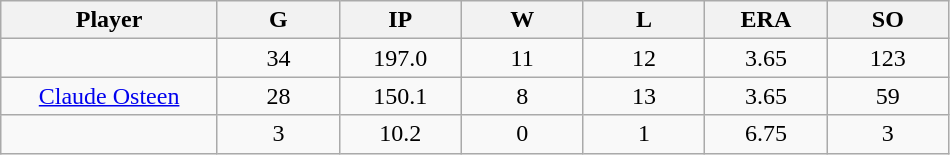<table class="wikitable sortable">
<tr>
<th bgcolor="#DDDDFF" width="16%">Player</th>
<th bgcolor="#DDDDFF" width="9%">G</th>
<th bgcolor="#DDDDFF" width="9%">IP</th>
<th bgcolor="#DDDDFF" width="9%">W</th>
<th bgcolor="#DDDDFF" width="9%">L</th>
<th bgcolor="#DDDDFF" width="9%">ERA</th>
<th bgcolor="#DDDDFF" width="9%">SO</th>
</tr>
<tr align="center">
<td></td>
<td>34</td>
<td>197.0</td>
<td>11</td>
<td>12</td>
<td>3.65</td>
<td>123</td>
</tr>
<tr align="center">
<td><a href='#'>Claude Osteen</a></td>
<td>28</td>
<td>150.1</td>
<td>8</td>
<td>13</td>
<td>3.65</td>
<td>59</td>
</tr>
<tr align=center>
<td></td>
<td>3</td>
<td>10.2</td>
<td>0</td>
<td>1</td>
<td>6.75</td>
<td>3</td>
</tr>
</table>
